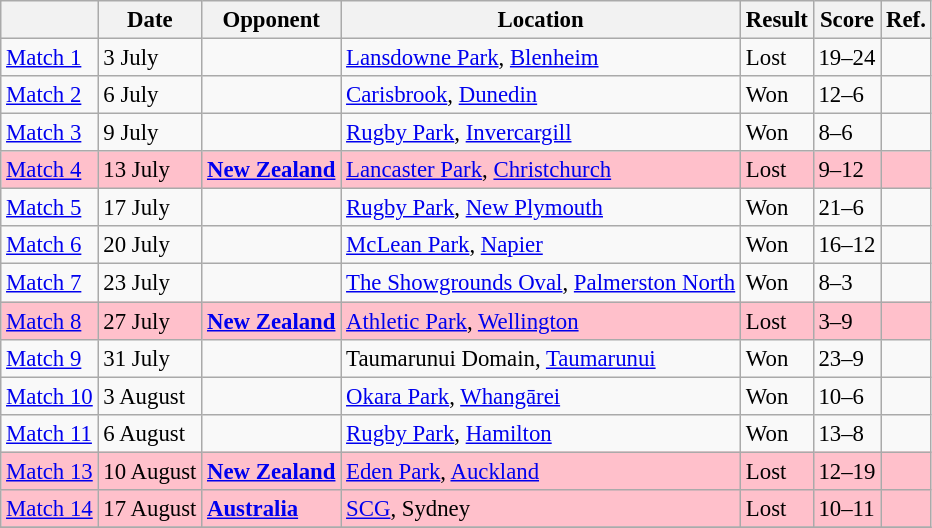<table class="wikitable" style="font-size: 95%;">
<tr>
<th></th>
<th>Date</th>
<th>Opponent</th>
<th>Location</th>
<th>Result</th>
<th>Score</th>
<th>Ref.</th>
</tr>
<tr>
<td><a href='#'>Match 1</a></td>
<td>3 July</td>
<td></td>
<td><a href='#'>Lansdowne Park</a>, <a href='#'>Blenheim</a></td>
<td>Lost</td>
<td>19–24</td>
<td></td>
</tr>
<tr>
<td><a href='#'>Match 2</a></td>
<td>6 July</td>
<td></td>
<td><a href='#'>Carisbrook</a>, <a href='#'>Dunedin</a></td>
<td>Won</td>
<td>12–6</td>
<td></td>
</tr>
<tr>
<td><a href='#'>Match 3</a></td>
<td>9 July</td>
<td></td>
<td><a href='#'>Rugby Park</a>, <a href='#'>Invercargill</a></td>
<td>Won</td>
<td>8–6</td>
<td></td>
</tr>
<tr bgcolor=Pink>
<td><a href='#'>Match 4</a></td>
<td>13 July</td>
<td> <strong><a href='#'>New Zealand</a></strong></td>
<td><a href='#'>Lancaster Park</a>, <a href='#'>Christchurch</a></td>
<td>Lost</td>
<td>9–12</td>
<td></td>
</tr>
<tr>
<td><a href='#'>Match 5</a></td>
<td>17 July</td>
<td></td>
<td><a href='#'>Rugby Park</a>, <a href='#'>New Plymouth</a></td>
<td>Won</td>
<td>21–6</td>
<td></td>
</tr>
<tr>
<td><a href='#'>Match 6</a></td>
<td>20 July</td>
<td></td>
<td><a href='#'>McLean Park</a>, <a href='#'>Napier</a></td>
<td>Won</td>
<td>16–12</td>
<td></td>
</tr>
<tr>
<td><a href='#'>Match 7</a></td>
<td>23 July</td>
<td></td>
<td><a href='#'>The Showgrounds Oval</a>, <a href='#'>Palmerston North</a></td>
<td>Won</td>
<td>8–3</td>
<td></td>
</tr>
<tr bgcolor=Pink>
<td><a href='#'>Match 8</a></td>
<td>27 July</td>
<td> <strong><a href='#'>New Zealand</a></strong></td>
<td><a href='#'>Athletic Park</a>, <a href='#'>Wellington</a></td>
<td>Lost</td>
<td>3–9</td>
<td></td>
</tr>
<tr>
<td><a href='#'>Match 9</a></td>
<td>31 July</td>
<td></td>
<td>Taumarunui Domain, <a href='#'>Taumarunui</a></td>
<td>Won</td>
<td>23–9</td>
<td></td>
</tr>
<tr>
<td><a href='#'>Match 10</a></td>
<td>3 August</td>
<td></td>
<td><a href='#'>Okara Park</a>, <a href='#'>Whangārei</a></td>
<td>Won</td>
<td>10–6</td>
<td></td>
</tr>
<tr>
<td><a href='#'>Match 11</a></td>
<td>6 August</td>
<td></td>
<td><a href='#'>Rugby Park</a>, <a href='#'>Hamilton</a></td>
<td>Won</td>
<td>13–8</td>
<td></td>
</tr>
<tr bgcolor=Pink>
<td><a href='#'>Match 13</a></td>
<td>10 August</td>
<td> <strong><a href='#'>New Zealand</a></strong></td>
<td><a href='#'>Eden Park</a>, <a href='#'>Auckland</a></td>
<td>Lost</td>
<td>12–19</td>
<td></td>
</tr>
<tr bgcolor=Pink>
<td><a href='#'>Match 14</a></td>
<td>17 August</td>
<td> <strong><a href='#'>Australia</a></strong></td>
<td><a href='#'>SCG</a>, Sydney</td>
<td>Lost</td>
<td>10–11</td>
<td></td>
</tr>
<tr>
</tr>
</table>
